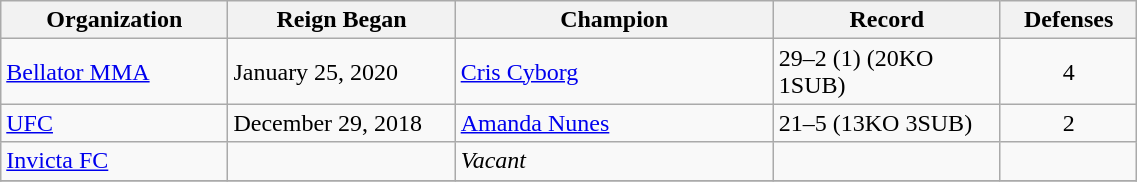<table class="wikitable" style="width:60%;">
<tr>
<th style="width:20%;">Organization</th>
<th style="width:20%;">Reign Began</th>
<th style="width:28%;">Champion</th>
<th style="width:20%;">Record</th>
<th style="width:12%;">Defenses</th>
</tr>
<tr>
<td><a href='#'>Bellator MMA</a></td>
<td>January 25, 2020</td>
<td> <a href='#'>Cris Cyborg</a></td>
<td>29–2 (1) (20KO 1SUB)</td>
<td align=center>4</td>
</tr>
<tr>
<td><a href='#'>UFC</a></td>
<td>December 29, 2018</td>
<td> <a href='#'>Amanda Nunes</a></td>
<td>21–5 (13KO 3SUB)</td>
<td align=center>2</td>
</tr>
<tr>
<td><a href='#'>Invicta FC</a></td>
<td></td>
<td> <em>Vacant</em></td>
<td></td>
<td align=center></td>
</tr>
<tr>
</tr>
</table>
